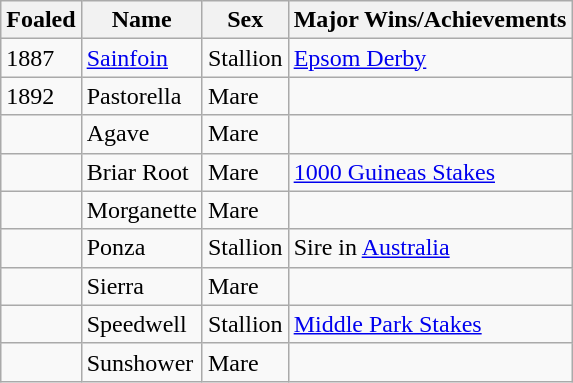<table class="wikitable">
<tr>
<th>Foaled</th>
<th>Name</th>
<th>Sex</th>
<th>Major Wins/Achievements</th>
</tr>
<tr>
<td>1887</td>
<td><a href='#'>Sainfoin</a></td>
<td>Stallion</td>
<td><a href='#'>Epsom Derby</a></td>
</tr>
<tr>
<td>1892</td>
<td>Pastorella</td>
<td>Mare</td>
<td></td>
</tr>
<tr>
<td></td>
<td>Agave</td>
<td>Mare</td>
<td></td>
</tr>
<tr>
<td></td>
<td>Briar Root</td>
<td>Mare</td>
<td><a href='#'>1000 Guineas Stakes</a></td>
</tr>
<tr>
<td></td>
<td>Morganette</td>
<td>Mare</td>
<td></td>
</tr>
<tr>
<td></td>
<td>Ponza</td>
<td>Stallion</td>
<td>Sire in <a href='#'>Australia</a></td>
</tr>
<tr>
<td></td>
<td>Sierra</td>
<td>Mare</td>
<td></td>
</tr>
<tr>
<td></td>
<td>Speedwell</td>
<td>Stallion</td>
<td><a href='#'>Middle Park Stakes</a></td>
</tr>
<tr>
<td></td>
<td>Sunshower</td>
<td>Mare</td>
<td></td>
</tr>
</table>
